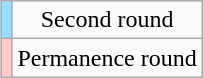<table class="wikitable" style="text-align:center;margin-left:1em;float:right">
<tr>
<td bgcolor=#97DEFF></td>
<td>Second round</td>
</tr>
<tr>
<td bgcolor=#FFCCCC></td>
<td>Permanence round</td>
</tr>
</table>
